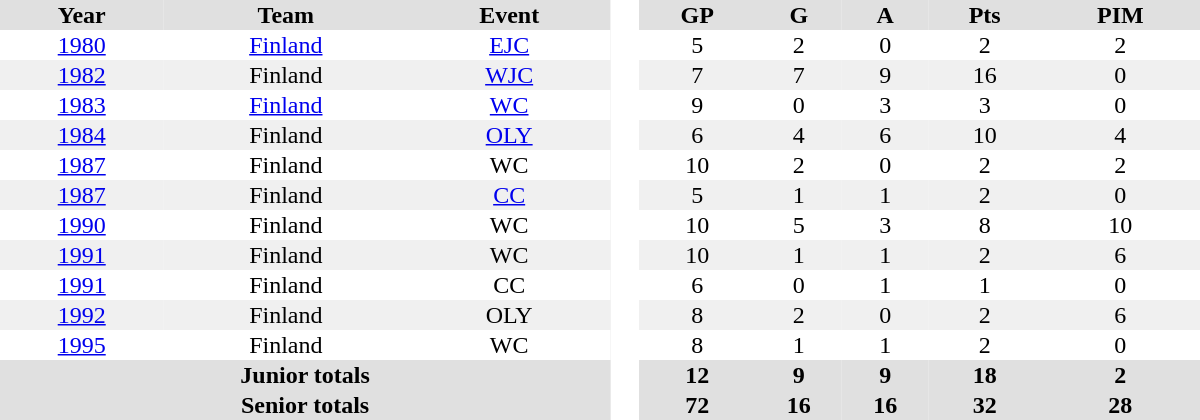<table border="0" cellpadding="1" cellspacing="0" style="text-align:center; width:50em">
<tr ALIGN="center" bgcolor="#e0e0e0">
<th>Year</th>
<th>Team</th>
<th>Event</th>
<th rowspan="99" bgcolor="#ffffff"> </th>
<th>GP</th>
<th>G</th>
<th>A</th>
<th>Pts</th>
<th>PIM</th>
</tr>
<tr>
<td><a href='#'>1980</a></td>
<td><a href='#'>Finland</a></td>
<td><a href='#'>EJC</a></td>
<td>5</td>
<td>2</td>
<td>0</td>
<td>2</td>
<td>2</td>
</tr>
<tr bgcolor="#f0f0f0">
<td><a href='#'>1982</a></td>
<td>Finland</td>
<td><a href='#'>WJC</a></td>
<td>7</td>
<td>7</td>
<td>9</td>
<td>16</td>
<td>0</td>
</tr>
<tr>
<td><a href='#'>1983</a></td>
<td><a href='#'>Finland</a></td>
<td><a href='#'>WC</a></td>
<td>9</td>
<td>0</td>
<td>3</td>
<td>3</td>
<td>0</td>
</tr>
<tr bgcolor="#f0f0f0">
<td><a href='#'>1984</a></td>
<td>Finland</td>
<td><a href='#'>OLY</a></td>
<td>6</td>
<td>4</td>
<td>6</td>
<td>10</td>
<td>4</td>
</tr>
<tr>
<td><a href='#'>1987</a></td>
<td>Finland</td>
<td>WC</td>
<td>10</td>
<td>2</td>
<td>0</td>
<td>2</td>
<td>2</td>
</tr>
<tr bgcolor="#f0f0f0">
<td><a href='#'>1987</a></td>
<td>Finland</td>
<td><a href='#'>CC</a></td>
<td>5</td>
<td>1</td>
<td>1</td>
<td>2</td>
<td>0</td>
</tr>
<tr>
<td><a href='#'>1990</a></td>
<td>Finland</td>
<td>WC</td>
<td>10</td>
<td>5</td>
<td>3</td>
<td>8</td>
<td>10</td>
</tr>
<tr bgcolor="#f0f0f0">
<td><a href='#'>1991</a></td>
<td>Finland</td>
<td>WC</td>
<td>10</td>
<td>1</td>
<td>1</td>
<td>2</td>
<td>6</td>
</tr>
<tr>
<td><a href='#'>1991</a></td>
<td>Finland</td>
<td>CC</td>
<td>6</td>
<td>0</td>
<td>1</td>
<td>1</td>
<td>0</td>
</tr>
<tr bgcolor="#f0f0f0">
<td><a href='#'>1992</a></td>
<td>Finland</td>
<td>OLY</td>
<td>8</td>
<td>2</td>
<td>0</td>
<td>2</td>
<td>6</td>
</tr>
<tr>
<td><a href='#'>1995</a></td>
<td>Finland</td>
<td>WC</td>
<td>8</td>
<td>1</td>
<td>1</td>
<td>2</td>
<td>0</td>
</tr>
<tr bgcolor="#e0e0e0">
<th colspan=3>Junior totals</th>
<th>12</th>
<th>9</th>
<th>9</th>
<th>18</th>
<th>2</th>
</tr>
<tr bgcolor="#e0e0e0">
<th colspan=3>Senior totals</th>
<th>72</th>
<th>16</th>
<th>16</th>
<th>32</th>
<th>28</th>
</tr>
</table>
